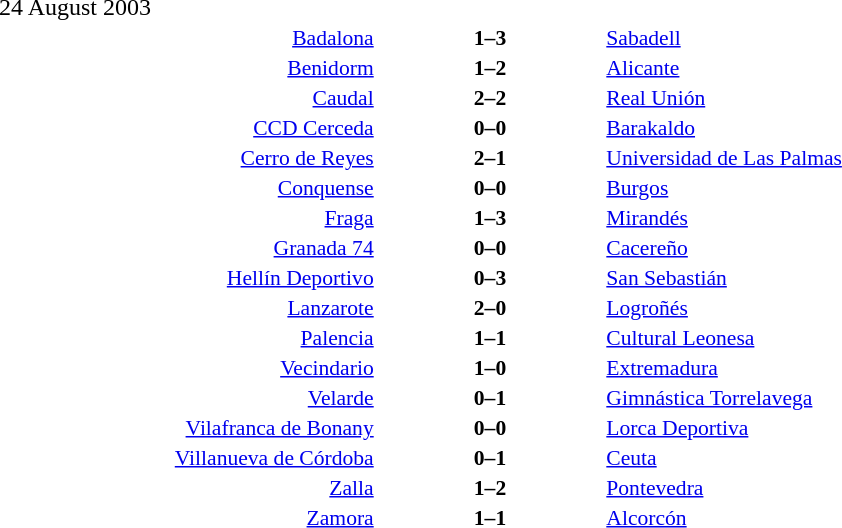<table width=100% cellspacing=1>
<tr>
<th width=20%></th>
<th width=12%></th>
<th width=20%></th>
<th></th>
</tr>
<tr>
<td>24 August 2003</td>
</tr>
<tr style=font-size:90%>
<td align=right><a href='#'>Badalona</a></td>
<td align=center><strong>1–3</strong></td>
<td><a href='#'>Sabadell</a></td>
</tr>
<tr style=font-size:90%>
<td align=right><a href='#'>Benidorm</a></td>
<td align=center><strong>1–2</strong></td>
<td><a href='#'>Alicante</a></td>
</tr>
<tr style=font-size:90%>
<td align=right><a href='#'>Caudal</a></td>
<td align=center><strong>2–2</strong></td>
<td><a href='#'>Real Unión</a></td>
</tr>
<tr style=font-size:90%>
<td align=right><a href='#'>CCD Cerceda</a></td>
<td align=center><strong>0–0</strong></td>
<td><a href='#'>Barakaldo</a></td>
</tr>
<tr style=font-size:90%>
<td align=right><a href='#'>Cerro de Reyes</a></td>
<td align=center><strong>2–1</strong></td>
<td><a href='#'>Universidad de Las Palmas</a></td>
</tr>
<tr style=font-size:90%>
<td align=right><a href='#'>Conquense</a></td>
<td align=center><strong>0–0</strong></td>
<td><a href='#'>Burgos</a></td>
</tr>
<tr style=font-size:90%>
<td align=right><a href='#'>Fraga</a></td>
<td align=center><strong>1–3</strong></td>
<td><a href='#'>Mirandés</a></td>
</tr>
<tr style=font-size:90%>
<td align=right><a href='#'>Granada 74</a></td>
<td align=center><strong>0–0</strong></td>
<td><a href='#'>Cacereño</a></td>
</tr>
<tr style=font-size:90%>
<td align=right><a href='#'>Hellín Deportivo</a></td>
<td align=center><strong>0–3</strong></td>
<td><a href='#'>San Sebastián</a></td>
</tr>
<tr style=font-size:90%>
<td align=right><a href='#'>Lanzarote</a></td>
<td align=center><strong>2–0</strong></td>
<td><a href='#'>Logroñés</a></td>
</tr>
<tr style=font-size:90%>
<td align=right><a href='#'>Palencia</a></td>
<td align=center><strong>1–1</strong></td>
<td><a href='#'>Cultural Leonesa</a></td>
</tr>
<tr style=font-size:90%>
<td align=right><a href='#'>Vecindario</a></td>
<td align=center><strong>1–0</strong></td>
<td><a href='#'>Extremadura</a></td>
</tr>
<tr style=font-size:90%>
<td align=right><a href='#'>Velarde</a></td>
<td align=center><strong>0–1</strong></td>
<td><a href='#'>Gimnástica Torrelavega</a></td>
</tr>
<tr style=font-size:90%>
<td align=right><a href='#'>Vilafranca de Bonany</a></td>
<td align=center><strong>0–0</strong></td>
<td><a href='#'>Lorca Deportiva</a></td>
</tr>
<tr style=font-size:90%>
<td align=right><a href='#'>Villanueva de Córdoba</a></td>
<td align=center><strong>0–1</strong></td>
<td><a href='#'>Ceuta</a></td>
</tr>
<tr style=font-size:90%>
<td align=right><a href='#'>Zalla</a></td>
<td align=center><strong>1–2</strong></td>
<td><a href='#'>Pontevedra</a></td>
</tr>
<tr style=font-size:90%>
<td align=right><a href='#'>Zamora</a></td>
<td align=center><strong>1–1</strong></td>
<td><a href='#'>Alcorcón</a></td>
</tr>
</table>
